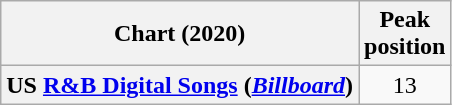<table class="wikitable sortable plainrowheaders" style="text-align:center">
<tr>
<th>Chart (2020)</th>
<th>Peak<br>position</th>
</tr>
<tr>
<th scope="row">US <a href='#'>R&B Digital Songs</a> (<a href='#'><em>Billboard</em></a>)</th>
<td>13</td>
</tr>
</table>
